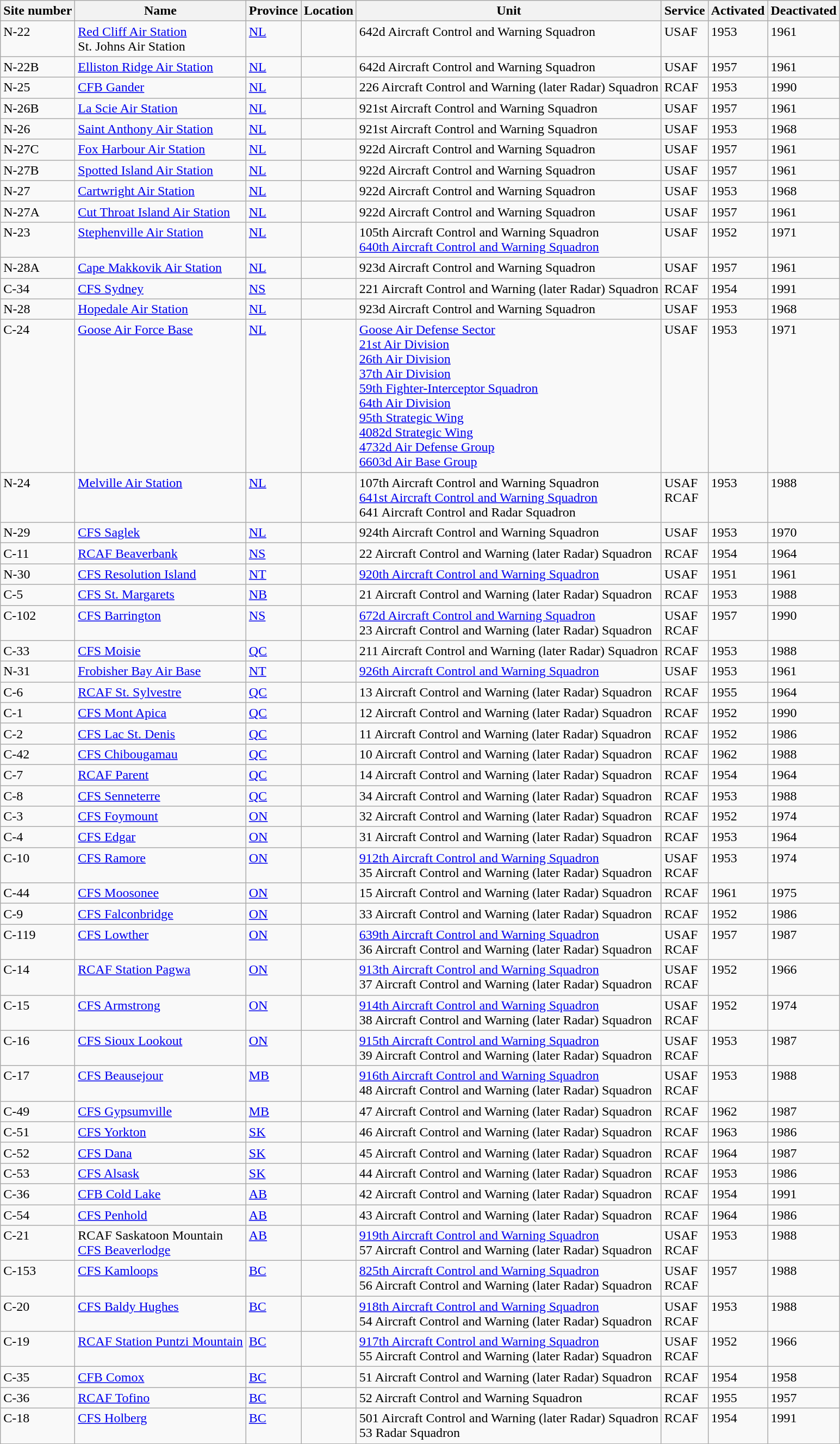<table class="wikitable sortable">
<tr>
<th>Site number</th>
<th>Name</th>
<th>Province</th>
<th>Location</th>
<th>Unit</th>
<th>Service</th>
<th>Activated</th>
<th>Deactivated</th>
</tr>
<tr valign="top">
<td>N-22</td>
<td><a href='#'>Red Cliff Air Station</a><br>St. Johns Air Station</td>
<td><a href='#'>NL</a></td>
<td> </td>
<td>642d Aircraft Control and Warning Squadron</td>
<td>USAF</td>
<td>1953</td>
<td>1961</td>
</tr>
<tr valign="top">
<td>N-22B</td>
<td><a href='#'>Elliston Ridge Air Station</a></td>
<td><a href='#'>NL</a></td>
<td> </td>
<td>642d Aircraft Control and Warning Squadron</td>
<td>USAF</td>
<td>1957</td>
<td>1961</td>
</tr>
<tr valign="top">
<td>N-25</td>
<td><a href='#'>CFB Gander</a></td>
<td><a href='#'>NL</a></td>
<td> </td>
<td>226 Aircraft Control and Warning (later Radar) Squadron</td>
<td>RCAF</td>
<td>1953</td>
<td>1990</td>
</tr>
<tr valign="top">
<td>N-26B</td>
<td><a href='#'>La Scie Air Station</a></td>
<td><a href='#'>NL</a></td>
<td> </td>
<td>921st Aircraft Control and Warning Squadron</td>
<td>USAF</td>
<td>1957</td>
<td>1961</td>
</tr>
<tr valign="top">
<td>N-26</td>
<td><a href='#'>Saint Anthony Air Station</a></td>
<td><a href='#'>NL</a></td>
<td> </td>
<td>921st Aircraft Control and Warning Squadron</td>
<td>USAF</td>
<td>1953</td>
<td>1968</td>
</tr>
<tr valign="top">
<td>N-27C</td>
<td><a href='#'>Fox Harbour Air Station</a></td>
<td><a href='#'>NL</a></td>
<td> </td>
<td>922d Aircraft Control and Warning Squadron</td>
<td>USAF</td>
<td>1957</td>
<td>1961</td>
</tr>
<tr valign="top">
<td>N-27B</td>
<td><a href='#'>Spotted Island Air Station</a></td>
<td><a href='#'>NL</a></td>
<td> </td>
<td>922d Aircraft Control and Warning Squadron</td>
<td>USAF</td>
<td>1957</td>
<td>1961</td>
</tr>
<tr valign="top">
<td>N-27</td>
<td><a href='#'>Cartwright Air Station</a></td>
<td><a href='#'>NL</a></td>
<td> </td>
<td>922d Aircraft Control and Warning Squadron</td>
<td>USAF</td>
<td>1953</td>
<td>1968</td>
</tr>
<tr valign="top">
<td>N-27A</td>
<td><a href='#'>Cut Throat Island Air Station</a></td>
<td><a href='#'>NL</a></td>
<td> </td>
<td>922d Aircraft Control and Warning Squadron</td>
<td>USAF</td>
<td>1957</td>
<td>1961</td>
</tr>
<tr valign="top">
<td>N-23</td>
<td><a href='#'>Stephenville Air Station</a></td>
<td><a href='#'>NL</a></td>
<td> </td>
<td>105th Aircraft Control and Warning Squadron<br><a href='#'>640th Aircraft Control and Warning Squadron</a></td>
<td>USAF</td>
<td>1952</td>
<td>1971</td>
</tr>
<tr valign="top">
<td>N-28A</td>
<td><a href='#'>Cape Makkovik Air Station</a></td>
<td><a href='#'>NL</a></td>
<td> </td>
<td>923d Aircraft Control and Warning Squadron</td>
<td>USAF</td>
<td>1957</td>
<td>1961</td>
</tr>
<tr valign="top">
<td>C-34</td>
<td><a href='#'>CFS Sydney</a></td>
<td><a href='#'>NS</a></td>
<td> </td>
<td>221 Aircraft Control and Warning (later Radar) Squadron</td>
<td>RCAF</td>
<td>1954</td>
<td>1991</td>
</tr>
<tr valign="top">
<td>N-28</td>
<td><a href='#'>Hopedale Air Station</a></td>
<td><a href='#'>NL</a></td>
<td> </td>
<td>923d Aircraft Control and Warning Squadron</td>
<td>USAF</td>
<td>1953</td>
<td>1968</td>
</tr>
<tr valign="top">
<td>C-24</td>
<td><a href='#'>Goose Air Force Base</a></td>
<td><a href='#'>NL</a></td>
<td> </td>
<td><a href='#'>Goose Air Defense Sector</a><br><a href='#'>21st Air Division</a><br><a href='#'>26th Air Division</a><br><a href='#'>37th Air Division</a><br><a href='#'>59th Fighter-Interceptor Squadron</a><br><a href='#'>64th Air Division</a><br><a href='#'>95th Strategic Wing</a><br><a href='#'>4082d Strategic Wing</a><br><a href='#'>4732d Air Defense Group</a><br><a href='#'>6603d Air Base Group</a></td>
<td>USAF</td>
<td>1953</td>
<td>1971</td>
</tr>
<tr valign="top">
<td>N-24</td>
<td><a href='#'>Melville Air Station</a></td>
<td><a href='#'>NL</a></td>
<td> </td>
<td>107th Aircraft Control and Warning Squadron<br><a href='#'>641st Aircraft Control and Warning Squadron</a><br>641 Aircraft Control and Radar Squadron</td>
<td>USAF<br>RCAF</td>
<td>1953</td>
<td>1988</td>
</tr>
<tr valign="top">
<td>N-29</td>
<td><a href='#'>CFS Saglek</a></td>
<td><a href='#'>NL</a></td>
<td> </td>
<td>924th Aircraft Control and Warning Squadron</td>
<td>USAF</td>
<td>1953</td>
<td>1970</td>
</tr>
<tr valign="top">
<td>C-11</td>
<td><a href='#'>RCAF Beaverbank</a></td>
<td><a href='#'>NS</a></td>
<td> </td>
<td>22 Aircraft Control and Warning (later Radar) Squadron</td>
<td>RCAF</td>
<td>1954</td>
<td>1964</td>
</tr>
<tr valign="top">
<td>N-30</td>
<td><a href='#'>CFS Resolution Island</a></td>
<td><a href='#'>NT</a></td>
<td> </td>
<td><a href='#'>920th Aircraft Control and Warning Squadron</a></td>
<td>USAF</td>
<td>1951</td>
<td>1961</td>
</tr>
<tr valign="top">
<td>C-5</td>
<td><a href='#'>CFS St. Margarets</a></td>
<td><a href='#'>NB</a></td>
<td> </td>
<td>21 Aircraft Control and Warning (later Radar) Squadron</td>
<td>RCAF</td>
<td>1953</td>
<td>1988</td>
</tr>
<tr valign="top">
<td>C-102</td>
<td><a href='#'>CFS Barrington</a></td>
<td><a href='#'>NS</a></td>
<td> </td>
<td><a href='#'>672d Aircraft Control and Warning Squadron</a><br>23 Aircraft Control and Warning (later Radar) Squadron</td>
<td>USAF<br>RCAF</td>
<td>1957</td>
<td>1990</td>
</tr>
<tr valign="top">
<td>C-33</td>
<td><a href='#'>CFS Moisie</a></td>
<td><a href='#'>QC</a></td>
<td> </td>
<td>211 Aircraft Control and Warning (later Radar) Squadron</td>
<td>RCAF</td>
<td>1953</td>
<td>1988</td>
</tr>
<tr valign="top">
<td>N-31</td>
<td><a href='#'>Frobisher Bay Air Base</a></td>
<td><a href='#'>NT</a></td>
<td> </td>
<td><a href='#'>926th Aircraft Control and Warning Squadron</a></td>
<td>USAF</td>
<td>1953</td>
<td>1961</td>
</tr>
<tr valign="top">
<td>C-6</td>
<td><a href='#'>RCAF St. Sylvestre</a></td>
<td><a href='#'>QC</a></td>
<td> </td>
<td>13 Aircraft Control and Warning (later Radar) Squadron</td>
<td>RCAF</td>
<td>1955</td>
<td>1964</td>
</tr>
<tr valign="top">
<td>C-1</td>
<td><a href='#'>CFS Mont Apica</a></td>
<td><a href='#'>QC</a></td>
<td> </td>
<td>12 Aircraft Control and Warning (later Radar) Squadron</td>
<td>RCAF</td>
<td>1952</td>
<td>1990</td>
</tr>
<tr valign="top">
<td>C-2</td>
<td><a href='#'>CFS Lac St. Denis</a></td>
<td><a href='#'>QC</a></td>
<td> </td>
<td>11 Aircraft Control and Warning (later Radar) Squadron</td>
<td>RCAF</td>
<td>1952</td>
<td>1986</td>
</tr>
<tr valign="top">
<td>C-42</td>
<td><a href='#'>CFS Chibougamau</a></td>
<td><a href='#'>QC</a></td>
<td> </td>
<td>10 Aircraft Control and Warning (later Radar) Squadron</td>
<td>RCAF</td>
<td>1962</td>
<td>1988</td>
</tr>
<tr valign="top">
<td>C-7</td>
<td><a href='#'>RCAF Parent</a></td>
<td><a href='#'>QC</a></td>
<td> </td>
<td>14 Aircraft Control and Warning (later Radar) Squadron</td>
<td>RCAF</td>
<td>1954</td>
<td>1964</td>
</tr>
<tr valign="top">
<td>C-8</td>
<td><a href='#'>CFS Senneterre</a></td>
<td><a href='#'>QC</a></td>
<td> </td>
<td>34 Aircraft Control and Warning (later Radar) Squadron</td>
<td>RCAF</td>
<td>1953</td>
<td>1988</td>
</tr>
<tr valign="top">
<td>C-3</td>
<td><a href='#'>CFS Foymount</a></td>
<td><a href='#'>ON</a></td>
<td> </td>
<td>32 Aircraft Control and Warning (later Radar) Squadron</td>
<td>RCAF</td>
<td>1952</td>
<td>1974</td>
</tr>
<tr valign="top">
<td>C-4</td>
<td><a href='#'>CFS Edgar</a></td>
<td><a href='#'>ON</a></td>
<td> </td>
<td>31 Aircraft Control and Warning (later Radar) Squadron</td>
<td>RCAF</td>
<td>1953</td>
<td>1964</td>
</tr>
<tr valign="top">
<td>C-10</td>
<td><a href='#'>CFS Ramore</a></td>
<td><a href='#'>ON</a></td>
<td> </td>
<td><a href='#'>912th Aircraft Control and Warning Squadron</a><br>35 Aircraft Control and Warning (later Radar) Squadron</td>
<td>USAF<br>RCAF</td>
<td>1953</td>
<td>1974</td>
</tr>
<tr valign="top">
<td>C-44</td>
<td><a href='#'>CFS Moosonee</a></td>
<td><a href='#'>ON</a></td>
<td> </td>
<td>15 Aircraft Control and Warning (later Radar) Squadron</td>
<td>RCAF</td>
<td>1961</td>
<td>1975</td>
</tr>
<tr valign="top">
<td>C-9</td>
<td><a href='#'>CFS Falconbridge</a></td>
<td><a href='#'>ON</a></td>
<td> </td>
<td>33 Aircraft Control and Warning (later Radar) Squadron</td>
<td>RCAF</td>
<td>1952</td>
<td>1986</td>
</tr>
<tr valign="top">
<td>C-119</td>
<td><a href='#'>CFS Lowther</a></td>
<td><a href='#'>ON</a></td>
<td> </td>
<td><a href='#'>639th Aircraft Control and Warning Squadron</a><br>36 Aircraft Control and Warning (later Radar) Squadron</td>
<td>USAF<br>RCAF</td>
<td>1957</td>
<td>1987</td>
</tr>
<tr valign="top">
<td>C-14</td>
<td><a href='#'>RCAF Station Pagwa</a></td>
<td><a href='#'>ON</a></td>
<td> </td>
<td><a href='#'>913th Aircraft Control and Warning Squadron</a><br>37 Aircraft Control and Warning (later Radar) Squadron</td>
<td>USAF<br>RCAF</td>
<td>1952</td>
<td>1966</td>
</tr>
<tr valign="top">
<td>C-15</td>
<td><a href='#'>CFS Armstrong</a></td>
<td><a href='#'>ON</a></td>
<td> </td>
<td><a href='#'>914th Aircraft Control and Warning Squadron</a><br>38 Aircraft Control and Warning (later Radar) Squadron</td>
<td>USAF<br>RCAF</td>
<td>1952</td>
<td>1974</td>
</tr>
<tr valign="top">
<td>C-16</td>
<td><a href='#'>CFS Sioux Lookout</a></td>
<td><a href='#'>ON</a></td>
<td> </td>
<td><a href='#'>915th Aircraft Control and Warning Squadron</a><br>39 Aircraft Control and Warning (later Radar) Squadron</td>
<td>USAF<br>RCAF</td>
<td>1953</td>
<td>1987</td>
</tr>
<tr valign="top">
<td>C-17</td>
<td><a href='#'>CFS Beausejour</a></td>
<td><a href='#'>MB</a></td>
<td> </td>
<td><a href='#'>916th Aircraft Control and Warning Squadron</a><br>48 Aircraft Control and Warning (later Radar) Squadron</td>
<td>USAF<br>RCAF</td>
<td>1953</td>
<td>1988</td>
</tr>
<tr valign="top">
<td>C-49</td>
<td><a href='#'>CFS Gypsumville</a></td>
<td><a href='#'>MB</a></td>
<td> </td>
<td>47 Aircraft Control and Warning (later Radar) Squadron</td>
<td>RCAF</td>
<td>1962</td>
<td>1987</td>
</tr>
<tr valign="top">
<td>C-51</td>
<td><a href='#'>CFS Yorkton</a></td>
<td><a href='#'>SK</a></td>
<td> </td>
<td>46 Aircraft Control and Warning (later Radar) Squadron</td>
<td>RCAF</td>
<td>1963</td>
<td>1986</td>
</tr>
<tr valign="top">
<td>C-52</td>
<td><a href='#'>CFS Dana</a></td>
<td><a href='#'>SK</a></td>
<td> </td>
<td>45 Aircraft Control and Warning (later Radar) Squadron</td>
<td>RCAF</td>
<td>1964</td>
<td>1987</td>
</tr>
<tr valign="top">
<td>C-53</td>
<td><a href='#'>CFS Alsask</a></td>
<td><a href='#'>SK</a></td>
<td> </td>
<td>44 Aircraft Control and Warning (later Radar) Squadron</td>
<td>RCAF</td>
<td>1953</td>
<td>1986</td>
</tr>
<tr valign="top">
<td>C-36</td>
<td><a href='#'>CFB Cold Lake</a></td>
<td><a href='#'>AB</a></td>
<td> </td>
<td>42 Aircraft Control and Warning (later Radar) Squadron</td>
<td>RCAF</td>
<td>1954</td>
<td>1991</td>
</tr>
<tr valign="top">
<td>C-54</td>
<td><a href='#'>CFS Penhold</a></td>
<td><a href='#'>AB</a></td>
<td> </td>
<td>43 Aircraft Control and Warning (later Radar) Squadron</td>
<td>RCAF</td>
<td>1964</td>
<td>1986</td>
</tr>
<tr valign="top">
<td>C-21</td>
<td>RCAF Saskatoon Mountain<br><a href='#'>CFS Beaverlodge</a></td>
<td><a href='#'>AB</a></td>
<td> </td>
<td><a href='#'>919th Aircraft Control and Warning Squadron</a><br>57 Aircraft Control and Warning (later Radar) Squadron</td>
<td>USAF<br>RCAF</td>
<td>1953</td>
<td>1988</td>
</tr>
<tr valign="top">
<td>C-153</td>
<td><a href='#'>CFS Kamloops</a></td>
<td><a href='#'>BC</a></td>
<td> </td>
<td><a href='#'>825th Aircraft Control and Warning Squadron</a><br>56 Aircraft Control and Warning (later Radar) Squadron</td>
<td>USAF<br>RCAF</td>
<td>1957</td>
<td>1988</td>
</tr>
<tr valign="top">
<td>C-20</td>
<td><a href='#'>CFS Baldy Hughes</a></td>
<td><a href='#'>BC</a></td>
<td> </td>
<td><a href='#'>918th Aircraft Control and Warning Squadron</a><br>54 Aircraft Control and Warning (later Radar) Squadron</td>
<td>USAF<br>RCAF</td>
<td>1953</td>
<td>1988</td>
</tr>
<tr valign="top">
<td>C-19</td>
<td><a href='#'>RCAF Station Puntzi Mountain</a></td>
<td><a href='#'>BC</a></td>
<td> </td>
<td><a href='#'>917th Aircraft Control and Warning Squadron</a><br>55 Aircraft Control and Warning (later Radar) Squadron</td>
<td>USAF<br>RCAF</td>
<td>1952</td>
<td>1966</td>
</tr>
<tr valign="top">
<td>C-35</td>
<td><a href='#'>CFB Comox</a></td>
<td><a href='#'>BC</a></td>
<td> </td>
<td>51 Aircraft Control and Warning (later Radar) Squadron</td>
<td>RCAF</td>
<td>1954</td>
<td>1958</td>
</tr>
<tr valign="top">
<td>C-36</td>
<td><a href='#'>RCAF Tofino</a></td>
<td><a href='#'>BC</a></td>
<td> </td>
<td>52 Aircraft Control and Warning Squadron</td>
<td>RCAF</td>
<td>1955</td>
<td>1957</td>
</tr>
<tr valign="top">
<td>C-18</td>
<td><a href='#'>CFS Holberg</a></td>
<td><a href='#'>BC</a></td>
<td> </td>
<td>501 Aircraft Control and Warning (later Radar) Squadron<br>53 Radar Squadron</td>
<td>RCAF</td>
<td>1954</td>
<td>1991</td>
</tr>
</table>
